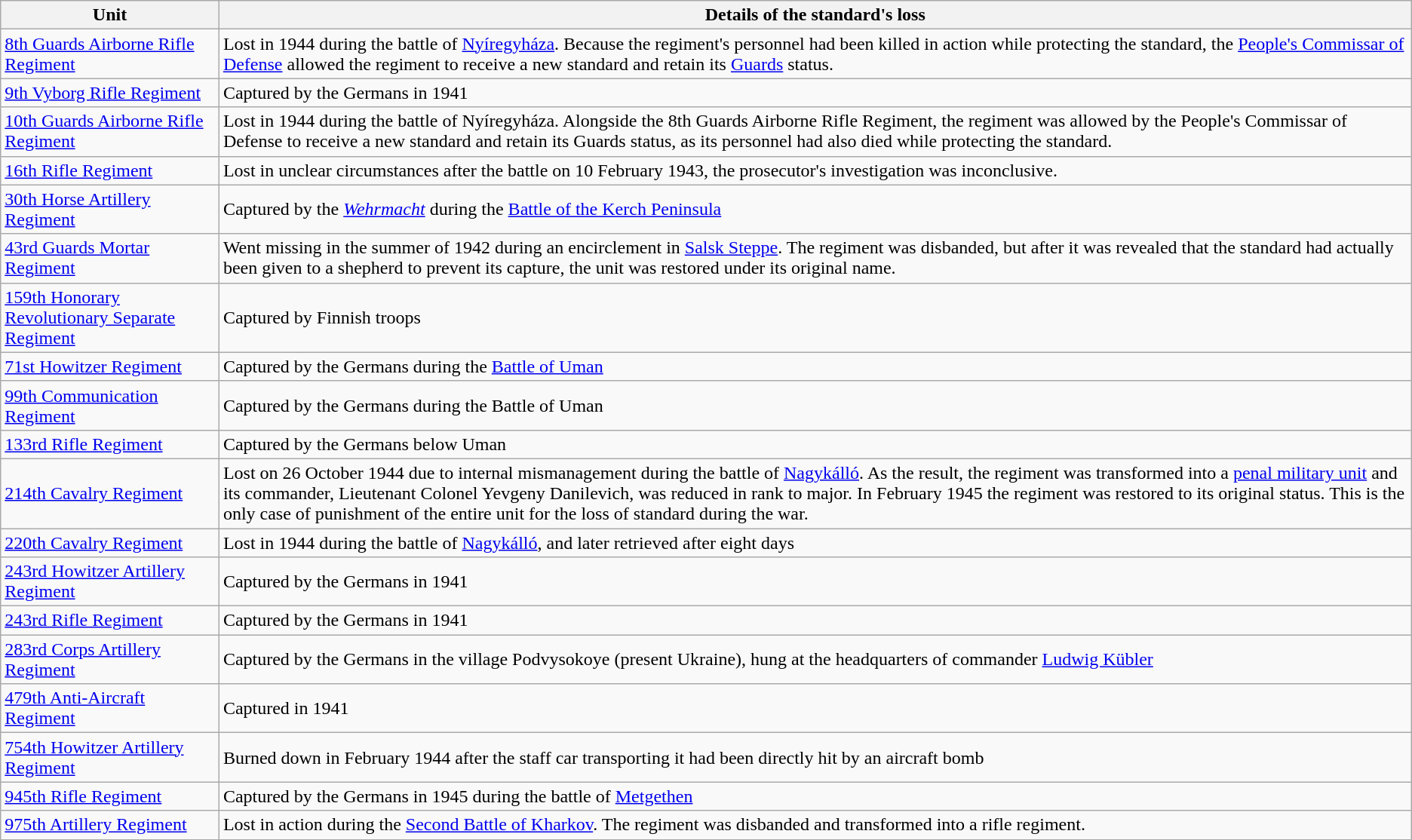<table class="wikitable">
<tr>
<th>Unit</th>
<th>Details of the standard's loss</th>
</tr>
<tr>
<td><a href='#'>8th Guards Airborne Rifle Regiment</a></td>
<td>Lost in 1944 during the battle of <a href='#'>Nyíregyháza</a>. Because the regiment's personnel had been killed in action while protecting the standard, the <a href='#'>People's Commissar of Defense</a> allowed the regiment to receive a new standard and retain its <a href='#'>Guards</a> status.</td>
</tr>
<tr>
<td><a href='#'>9th Vyborg Rifle Regiment</a></td>
<td>Captured by the Germans in 1941</td>
</tr>
<tr>
<td><a href='#'>10th Guards Airborne Rifle Regiment</a></td>
<td>Lost in 1944 during the battle of Nyíregyháza. Alongside the 8th Guards Airborne Rifle Regiment, the regiment was allowed by the People's Commissar of Defense to receive a new standard and retain its Guards status, as its personnel had also died while protecting the standard.</td>
</tr>
<tr>
<td><a href='#'>16th Rifle Regiment</a></td>
<td>Lost in unclear circumstances after the battle on 10 February 1943, the prosecutor's investigation was inconclusive.</td>
</tr>
<tr>
<td><a href='#'>30th Horse Artillery Regiment</a></td>
<td>Captured by the <em><a href='#'>Wehrmacht</a></em> during the <a href='#'>Battle of the Kerch Peninsula</a></td>
</tr>
<tr>
<td><a href='#'>43rd Guards Mortar Regiment</a></td>
<td>Went missing in the summer of 1942 during an encirclement in <a href='#'>Salsk Steppe</a>. The regiment was disbanded, but after it was revealed that the standard had actually been given to a shepherd to prevent its capture, the unit was restored under its original name.</td>
</tr>
<tr>
<td><a href='#'>159th Honorary Revolutionary Separate Regiment</a></td>
<td>Captured by Finnish troops</td>
</tr>
<tr>
<td><a href='#'>71st Howitzer Regiment</a></td>
<td>Captured by the Germans during the <a href='#'>Battle of Uman</a></td>
</tr>
<tr>
<td><a href='#'>99th Communication Regiment</a></td>
<td>Captured by the Germans during the Battle of Uman</td>
</tr>
<tr>
<td><a href='#'>133rd Rifle Regiment</a></td>
<td>Captured by the Germans below Uman</td>
</tr>
<tr>
<td><a href='#'>214th Cavalry Regiment</a></td>
<td>Lost on 26 October 1944 due to internal mismanagement during the battle of <a href='#'>Nagykálló</a>. As the result, the regiment was transformed into a <a href='#'>penal military unit</a> and its commander, Lieutenant Colonel Yevgeny Danilevich, was reduced in rank to major. In February 1945 the regiment was restored to its original status. This is the only case of punishment of the entire unit for the loss of standard during the war.</td>
</tr>
<tr>
<td><a href='#'>220th Cavalry Regiment</a></td>
<td>Lost in 1944 during the battle of <a href='#'>Nagykálló</a>, and later retrieved after eight days</td>
</tr>
<tr>
<td><a href='#'>243rd Howitzer Artillery Regiment</a></td>
<td>Captured by the Germans in 1941</td>
</tr>
<tr>
<td><a href='#'>243rd Rifle Regiment</a></td>
<td>Captured by the Germans in 1941</td>
</tr>
<tr>
<td><a href='#'>283rd Corps Artillery Regiment</a></td>
<td>Captured by the Germans in the village Podvysokoye (present Ukraine), hung at the headquarters of commander <a href='#'>Ludwig Kübler</a></td>
</tr>
<tr>
<td><a href='#'>479th Anti-Aircraft Regiment</a></td>
<td>Captured in 1941</td>
</tr>
<tr>
<td><a href='#'>754th Howitzer Artillery Regiment</a></td>
<td>Burned down in February 1944 after the staff car transporting it had been directly hit by an aircraft bomb</td>
</tr>
<tr>
<td><a href='#'>945th Rifle Regiment</a></td>
<td>Captured by the Germans in 1945 during the battle of <a href='#'>Metgethen</a></td>
</tr>
<tr>
<td><a href='#'>975th Artillery Regiment</a></td>
<td>Lost in action during the <a href='#'>Second Battle of Kharkov</a>. The regiment was disbanded and transformed into a rifle regiment.</td>
</tr>
</table>
